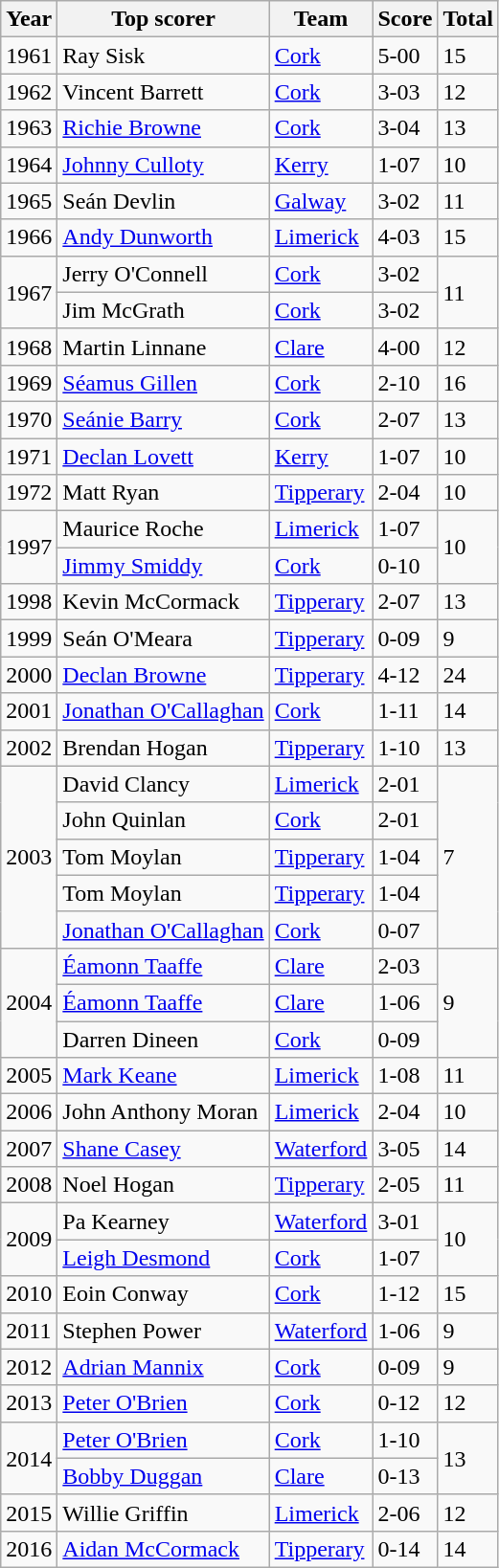<table class="wikitable sortable">
<tr>
<th>Year</th>
<th>Top scorer</th>
<th>Team</th>
<th>Score</th>
<th>Total</th>
</tr>
<tr>
<td>1961</td>
<td style="text-align:left;">Ray Sisk</td>
<td style="text-align:left;"><a href='#'>Cork</a></td>
<td>5-00</td>
<td>15</td>
</tr>
<tr>
<td>1962</td>
<td style="text-align:left;">Vincent Barrett</td>
<td style="text-align:left;"><a href='#'>Cork</a></td>
<td>3-03</td>
<td>12</td>
</tr>
<tr>
<td>1963</td>
<td style="text-align:left;"><a href='#'>Richie Browne</a></td>
<td style="text-align:left;"><a href='#'>Cork</a></td>
<td>3-04</td>
<td>13</td>
</tr>
<tr>
<td>1964</td>
<td style="text-align:left;"><a href='#'>Johnny Culloty</a></td>
<td style="text-align:left;"><a href='#'>Kerry</a></td>
<td>1-07</td>
<td>10</td>
</tr>
<tr>
<td>1965</td>
<td style="text-align:left;">Seán Devlin</td>
<td style="text-align:left;"><a href='#'>Galway</a></td>
<td>3-02</td>
<td>11</td>
</tr>
<tr>
<td>1966</td>
<td style="text-align:left;"><a href='#'>Andy Dunworth</a></td>
<td style="text-align:left;"><a href='#'>Limerick</a></td>
<td>4-03</td>
<td>15</td>
</tr>
<tr>
<td rowspan=2>1967</td>
<td style="text-align:left;">Jerry O'Connell</td>
<td style="text-align:left;"><a href='#'>Cork</a></td>
<td>3-02</td>
<td rowspan=2>11</td>
</tr>
<tr>
<td style="text-align:left;">Jim McGrath</td>
<td style="text-align:left;"><a href='#'>Cork</a></td>
<td>3-02</td>
</tr>
<tr>
<td>1968</td>
<td style="text-align:left;">Martin Linnane</td>
<td style="text-align:left;"><a href='#'>Clare</a></td>
<td>4-00</td>
<td>12</td>
</tr>
<tr>
<td>1969</td>
<td style="text-align:left;"><a href='#'>Séamus Gillen</a></td>
<td style="text-align:left;"><a href='#'>Cork</a></td>
<td>2-10</td>
<td>16</td>
</tr>
<tr>
<td>1970</td>
<td style="text-align:left;"><a href='#'>Seánie Barry</a></td>
<td style="text-align:left;"><a href='#'>Cork</a></td>
<td>2-07</td>
<td>13</td>
</tr>
<tr>
<td>1971</td>
<td style="text-align:left;"><a href='#'>Declan Lovett</a></td>
<td style="text-align:left;"><a href='#'>Kerry</a></td>
<td>1-07</td>
<td>10</td>
</tr>
<tr>
<td>1972</td>
<td style="text-align:left;">Matt Ryan</td>
<td style="text-align:left;"><a href='#'>Tipperary</a></td>
<td>2-04</td>
<td>10</td>
</tr>
<tr>
<td rowspan=2>1997</td>
<td style="text-align:left;">Maurice Roche</td>
<td style="text-align:left;"><a href='#'>Limerick</a></td>
<td>1-07</td>
<td rowspan=2>10</td>
</tr>
<tr>
<td style="text-align:left;"><a href='#'>Jimmy Smiddy</a></td>
<td style="text-align:left;"><a href='#'>Cork</a></td>
<td>0-10</td>
</tr>
<tr>
<td>1998</td>
<td style="text-align:left;">Kevin McCormack</td>
<td style="text-align:left;"><a href='#'>Tipperary</a></td>
<td>2-07</td>
<td>13</td>
</tr>
<tr>
<td>1999</td>
<td style="text-align:left;">Seán O'Meara</td>
<td style="text-align:left;"><a href='#'>Tipperary</a></td>
<td>0-09</td>
<td>9</td>
</tr>
<tr>
<td>2000</td>
<td style="text-align:left;"><a href='#'>Declan Browne</a></td>
<td style="text-align:left;"><a href='#'>Tipperary</a></td>
<td>4-12</td>
<td>24</td>
</tr>
<tr>
<td>2001</td>
<td style="text-align:left;"><a href='#'>Jonathan O'Callaghan</a></td>
<td style="text-align:left;"><a href='#'>Cork</a></td>
<td>1-11</td>
<td>14</td>
</tr>
<tr>
<td>2002</td>
<td style="text-align:left;">Brendan Hogan</td>
<td style="text-align:left;"><a href='#'>Tipperary</a></td>
<td>1-10</td>
<td>13</td>
</tr>
<tr>
<td rowspan=5>2003</td>
<td style="text-align:left;">David Clancy</td>
<td style="text-align:left;"><a href='#'>Limerick</a></td>
<td align=left>2-01</td>
<td rowspan=5>7</td>
</tr>
<tr>
<td style="text-align:left;">John Quinlan</td>
<td style="text-align:left;"><a href='#'>Cork</a></td>
<td align=left>2-01</td>
</tr>
<tr>
<td style="text-align:left;">Tom Moylan</td>
<td style="text-align:left;"><a href='#'>Tipperary</a></td>
<td align=left>1-04</td>
</tr>
<tr>
<td style="text-align:left;">Tom Moylan</td>
<td style="text-align:left;"><a href='#'>Tipperary</a></td>
<td align=left>1-04</td>
</tr>
<tr>
<td style="text-align:left;"><a href='#'>Jonathan O'Callaghan</a></td>
<td style="text-align:left;"><a href='#'>Cork</a></td>
<td align=left>0-07</td>
</tr>
<tr>
<td rowspan=3>2004</td>
<td style="text-align:left;"><a href='#'>Éamonn Taaffe</a></td>
<td style="text-align:left;"><a href='#'>Clare</a></td>
<td align=left>2-03</td>
<td rowspan=3>9</td>
</tr>
<tr>
<td style="text-align:left;"><a href='#'>Éamonn Taaffe</a></td>
<td style="text-align:left;"><a href='#'>Clare</a></td>
<td align=left>1-06</td>
</tr>
<tr>
<td style="text-align:left;">Darren Dineen</td>
<td style="text-align:left;"><a href='#'>Cork</a></td>
<td align=left>0-09</td>
</tr>
<tr>
<td>2005</td>
<td style="text-align:left;"><a href='#'>Mark Keane</a></td>
<td style="text-align:left;"><a href='#'>Limerick</a></td>
<td>1-08</td>
<td>11</td>
</tr>
<tr>
<td>2006</td>
<td style="text-align:left;">John Anthony Moran</td>
<td style="text-align:left;"><a href='#'>Limerick</a></td>
<td>2-04</td>
<td>10</td>
</tr>
<tr>
<td>2007</td>
<td style="text-align:left;"><a href='#'>Shane Casey</a></td>
<td style="text-align:left;"><a href='#'>Waterford</a></td>
<td>3-05</td>
<td>14</td>
</tr>
<tr>
<td>2008</td>
<td style="text-align:left;">Noel Hogan</td>
<td style="text-align:left;"><a href='#'>Tipperary</a></td>
<td>2-05</td>
<td>11</td>
</tr>
<tr>
<td rowspan=2>2009</td>
<td style="text-align:left;">Pa Kearney</td>
<td style="text-align:left;"><a href='#'>Waterford</a></td>
<td>3-01</td>
<td rowspan=2>10</td>
</tr>
<tr>
<td style="text-align:left;"><a href='#'>Leigh Desmond</a></td>
<td style="text-align:left;"><a href='#'>Cork</a></td>
<td>1-07</td>
</tr>
<tr>
<td>2010</td>
<td style="text-align:left;">Eoin Conway</td>
<td style="text-align:left;"><a href='#'>Cork</a></td>
<td>1-12</td>
<td>15</td>
</tr>
<tr>
<td>2011</td>
<td style="text-align:left;">Stephen Power</td>
<td style="text-align:left;"><a href='#'>Waterford</a></td>
<td>1-06</td>
<td>9</td>
</tr>
<tr>
<td>2012</td>
<td style="text-align:left;"><a href='#'>Adrian Mannix</a></td>
<td style="text-align:left;"><a href='#'>Cork</a></td>
<td>0-09</td>
<td>9</td>
</tr>
<tr>
<td>2013</td>
<td style="text-align:left;"><a href='#'>Peter O'Brien</a></td>
<td style="text-align:left;"><a href='#'>Cork</a></td>
<td>0-12</td>
<td>12</td>
</tr>
<tr>
<td rowspan=2>2014</td>
<td style="text-align:left;"><a href='#'>Peter O'Brien</a></td>
<td style="text-align:left;"><a href='#'>Cork</a></td>
<td>1-10</td>
<td rowspan=2>13</td>
</tr>
<tr>
<td style="text-align:left;"><a href='#'>Bobby Duggan</a></td>
<td style="text-align:left;"><a href='#'>Clare</a></td>
<td>0-13</td>
</tr>
<tr>
<td>2015</td>
<td style="text-align:left;">Willie Griffin</td>
<td style="text-align:left;"><a href='#'>Limerick</a></td>
<td>2-06</td>
<td>12</td>
</tr>
<tr>
<td>2016</td>
<td style="text-align:left;"><a href='#'>Aidan McCormack</a></td>
<td style="text-align:left;"><a href='#'>Tipperary</a></td>
<td>0-14</td>
<td>14</td>
</tr>
</table>
